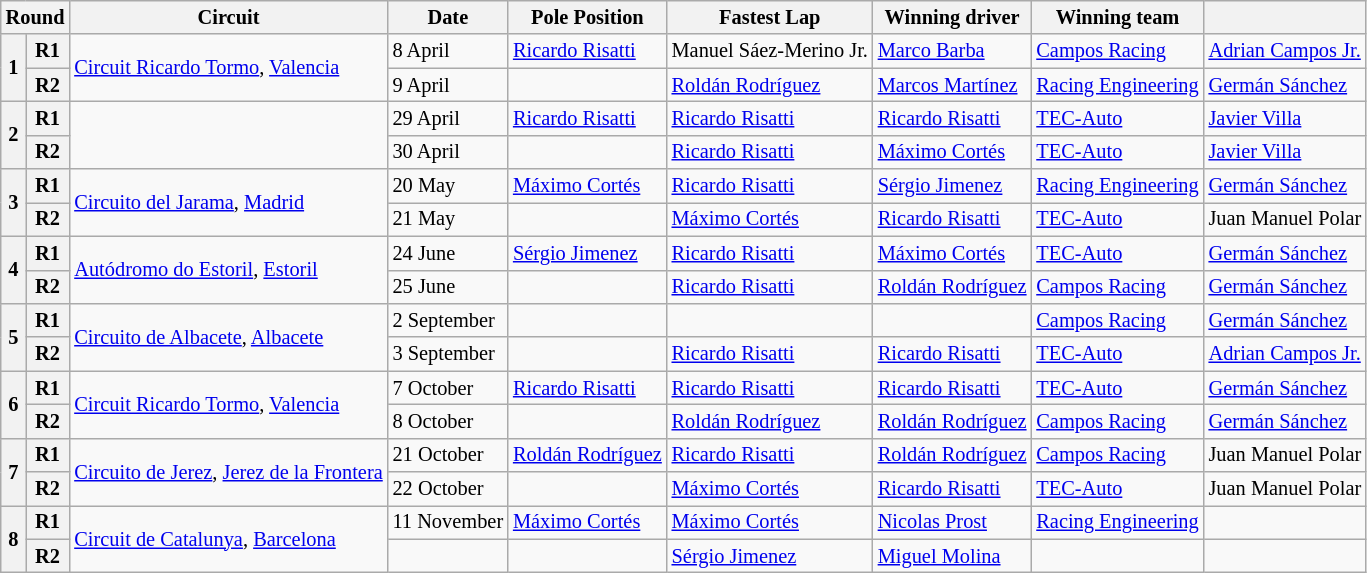<table class="wikitable" style="font-size: 85%;">
<tr>
<th colspan=2>Round</th>
<th>Circuit</th>
<th>Date</th>
<th>Pole Position</th>
<th>Fastest Lap</th>
<th>Winning driver</th>
<th>Winning team</th>
<th></th>
</tr>
<tr>
<th rowspan=2>1</th>
<th>R1</th>
<td rowspan=2> <a href='#'>Circuit Ricardo Tormo</a>, <a href='#'>Valencia</a></td>
<td>8 April</td>
<td> <a href='#'>Ricardo Risatti</a></td>
<td nowrap> Manuel Sáez-Merino Jr.</td>
<td> <a href='#'>Marco Barba</a></td>
<td><a href='#'>Campos Racing</a></td>
<td> <a href='#'>Adrian Campos Jr.</a></td>
</tr>
<tr>
<th>R2</th>
<td>9 April</td>
<td></td>
<td> <a href='#'>Roldán Rodríguez</a></td>
<td> <a href='#'>Marcos Martínez</a></td>
<td><a href='#'>Racing Engineering</a></td>
<td> <a href='#'>Germán Sánchez</a></td>
</tr>
<tr>
<th rowspan=2>2</th>
<th>R1</th>
<td rowspan=2></td>
<td>29 April</td>
<td> <a href='#'>Ricardo Risatti</a></td>
<td> <a href='#'>Ricardo Risatti</a></td>
<td> <a href='#'>Ricardo Risatti</a></td>
<td><a href='#'>TEC-Auto</a></td>
<td> <a href='#'>Javier Villa</a></td>
</tr>
<tr>
<th>R2</th>
<td>30 April</td>
<td></td>
<td> <a href='#'>Ricardo Risatti</a></td>
<td> <a href='#'>Máximo Cortés</a></td>
<td><a href='#'>TEC-Auto</a></td>
<td> <a href='#'>Javier Villa</a></td>
</tr>
<tr>
<th rowspan=2>3</th>
<th>R1</th>
<td rowspan=2> <a href='#'>Circuito del Jarama</a>, <a href='#'>Madrid</a></td>
<td>20 May</td>
<td> <a href='#'>Máximo Cortés</a></td>
<td> <a href='#'>Ricardo Risatti</a></td>
<td> <a href='#'>Sérgio Jimenez</a></td>
<td><a href='#'>Racing Engineering</a></td>
<td> <a href='#'>Germán Sánchez</a></td>
</tr>
<tr>
<th>R2</th>
<td>21 May</td>
<td></td>
<td> <a href='#'>Máximo Cortés</a></td>
<td> <a href='#'>Ricardo Risatti</a></td>
<td><a href='#'>TEC-Auto</a></td>
<td nowrap> Juan Manuel Polar</td>
</tr>
<tr>
<th rowspan=2>4</th>
<th>R1</th>
<td rowspan=2> <a href='#'>Autódromo do Estoril</a>, <a href='#'>Estoril</a></td>
<td>24 June</td>
<td> <a href='#'>Sérgio Jimenez</a></td>
<td> <a href='#'>Ricardo Risatti</a></td>
<td> <a href='#'>Máximo Cortés</a></td>
<td><a href='#'>TEC-Auto</a></td>
<td> <a href='#'>Germán Sánchez</a></td>
</tr>
<tr>
<th>R2</th>
<td>25 June</td>
<td></td>
<td> <a href='#'>Ricardo Risatti</a></td>
<td> <a href='#'>Roldán Rodríguez</a></td>
<td><a href='#'>Campos Racing</a></td>
<td> <a href='#'>Germán Sánchez</a></td>
</tr>
<tr>
<th rowspan=2>5</th>
<th>R1</th>
<td rowspan=2> <a href='#'>Circuito de Albacete</a>, <a href='#'>Albacete</a></td>
<td>2 September</td>
<td></td>
<td></td>
<td></td>
<td><a href='#'>Campos Racing</a></td>
<td> <a href='#'>Germán Sánchez</a></td>
</tr>
<tr>
<th>R2</th>
<td>3 September</td>
<td></td>
<td> <a href='#'>Ricardo Risatti</a></td>
<td> <a href='#'>Ricardo Risatti</a></td>
<td><a href='#'>TEC-Auto</a></td>
<td> <a href='#'>Adrian Campos Jr.</a></td>
</tr>
<tr>
<th rowspan=2>6</th>
<th>R1</th>
<td rowspan=2> <a href='#'>Circuit Ricardo Tormo</a>, <a href='#'>Valencia</a></td>
<td>7 October</td>
<td> <a href='#'>Ricardo Risatti</a></td>
<td> <a href='#'>Ricardo Risatti</a></td>
<td> <a href='#'>Ricardo Risatti</a></td>
<td><a href='#'>TEC-Auto</a></td>
<td> <a href='#'>Germán Sánchez</a></td>
</tr>
<tr>
<th>R2</th>
<td>8 October</td>
<td></td>
<td> <a href='#'>Roldán Rodríguez</a></td>
<td> <a href='#'>Roldán Rodríguez</a></td>
<td><a href='#'>Campos Racing</a></td>
<td> <a href='#'>Germán Sánchez</a></td>
</tr>
<tr>
<th rowspan=2>7</th>
<th>R1</th>
<td rowspan=2> <a href='#'>Circuito de Jerez</a>, <a href='#'>Jerez de la Frontera</a></td>
<td>21 October</td>
<td> <a href='#'>Roldán Rodríguez</a></td>
<td> <a href='#'>Ricardo Risatti</a></td>
<td> <a href='#'>Roldán Rodríguez</a></td>
<td><a href='#'>Campos Racing</a></td>
<td> Juan Manuel Polar</td>
</tr>
<tr>
<th>R2</th>
<td>22 October</td>
<td></td>
<td> <a href='#'>Máximo Cortés</a></td>
<td> <a href='#'>Ricardo Risatti</a></td>
<td><a href='#'>TEC-Auto</a></td>
<td> Juan Manuel Polar</td>
</tr>
<tr>
<th rowspan=2>8</th>
<th>R1</th>
<td rowspan=2> <a href='#'>Circuit de Catalunya</a>, <a href='#'>Barcelona</a></td>
<td>11 November</td>
<td> <a href='#'>Máximo Cortés</a></td>
<td> <a href='#'>Máximo Cortés</a></td>
<td> <a href='#'>Nicolas Prost</a></td>
<td><a href='#'>Racing Engineering</a></td>
<td></td>
</tr>
<tr>
<th>R2</th>
<td></td>
<td></td>
<td> <a href='#'>Sérgio Jimenez</a></td>
<td> <a href='#'>Miguel Molina</a></td>
<td></td>
<td></td>
</tr>
</table>
